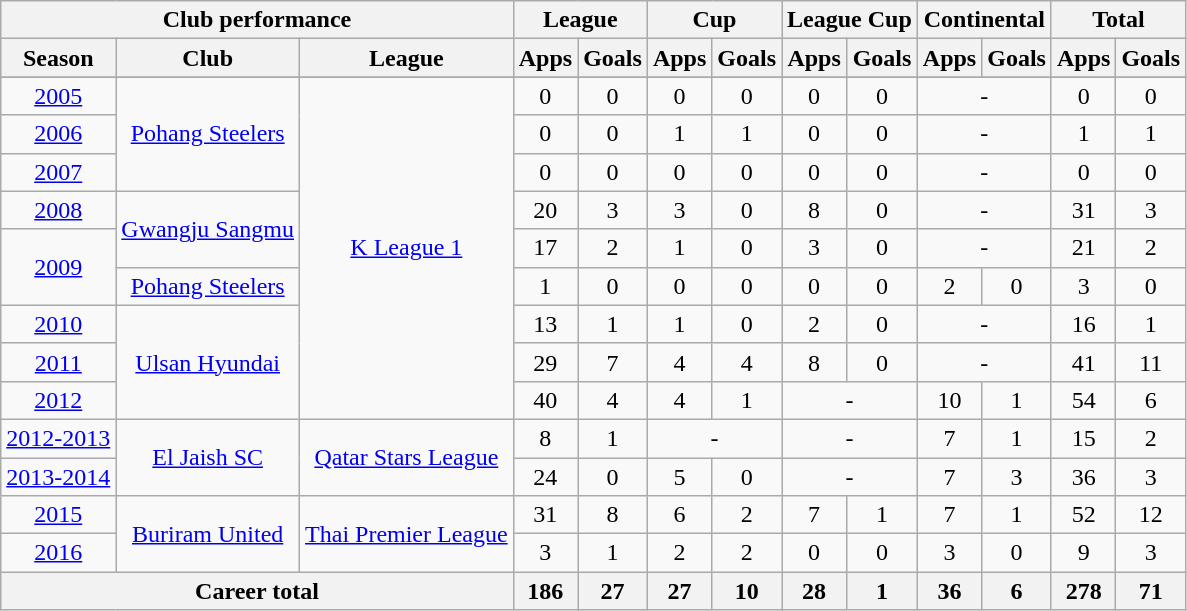<table class="wikitable" style="text-align:center">
<tr>
<th colspan=3>Club performance</th>
<th colspan=2>League</th>
<th colspan=2>Cup</th>
<th colspan=2>League Cup</th>
<th colspan=2>Continental</th>
<th colspan=2>Total</th>
</tr>
<tr>
<th>Season</th>
<th>Club</th>
<th>League</th>
<th>Apps</th>
<th>Goals</th>
<th>Apps</th>
<th>Goals</th>
<th>Apps</th>
<th>Goals</th>
<th>Apps</th>
<th>Goals</th>
<th>Apps</th>
<th>Goals</th>
</tr>
<tr>
</tr>
<tr>
<td><a href='#'>2005</a></td>
<td rowspan="3"><a href='#'>Pohang Steelers</a></td>
<td rowspan="9"><a href='#'>K League 1</a></td>
<td>0</td>
<td>0</td>
<td>0</td>
<td>0</td>
<td>0</td>
<td>0</td>
<td colspan="2">-</td>
<td>0</td>
<td>0</td>
</tr>
<tr>
<td><a href='#'>2006</a></td>
<td>0</td>
<td>0</td>
<td>1</td>
<td>1</td>
<td>0</td>
<td>0</td>
<td colspan="2">-</td>
<td>1</td>
<td>1</td>
</tr>
<tr>
<td><a href='#'>2007</a></td>
<td>0</td>
<td>0</td>
<td>0</td>
<td>0</td>
<td>0</td>
<td>0</td>
<td colspan="2">-</td>
<td>0</td>
<td>0</td>
</tr>
<tr>
<td><a href='#'>2008</a></td>
<td rowspan="2"><a href='#'>Gwangju Sangmu</a></td>
<td>20</td>
<td>3</td>
<td>3</td>
<td>0</td>
<td>8</td>
<td>0</td>
<td colspan="2">-</td>
<td>31</td>
<td>3</td>
</tr>
<tr>
<td rowspan="2"><a href='#'>2009</a></td>
<td>17</td>
<td>2</td>
<td>1</td>
<td>0</td>
<td>3</td>
<td>0</td>
<td colspan="2">-</td>
<td>21</td>
<td>2</td>
</tr>
<tr>
<td rowspan="1"><a href='#'>Pohang Steelers</a></td>
<td>1</td>
<td>0</td>
<td>0</td>
<td>0</td>
<td>0</td>
<td>0</td>
<td>2</td>
<td>0</td>
<td>3</td>
<td>0</td>
</tr>
<tr>
<td><a href='#'>2010</a></td>
<td rowspan="3"><a href='#'>Ulsan Hyundai</a></td>
<td>13</td>
<td>1</td>
<td>1</td>
<td>0</td>
<td>2</td>
<td>0</td>
<td colspan="2">-</td>
<td>16</td>
<td>1</td>
</tr>
<tr>
<td><a href='#'>2011</a></td>
<td>29</td>
<td>7</td>
<td>4</td>
<td>4</td>
<td>8</td>
<td>0</td>
<td colspan="2">-</td>
<td>41</td>
<td>11</td>
</tr>
<tr>
<td><a href='#'>2012</a></td>
<td>40</td>
<td>4</td>
<td>4</td>
<td>1</td>
<td colspan="2">-</td>
<td>10</td>
<td>1</td>
<td>54</td>
<td>6</td>
</tr>
<tr>
<td><a href='#'>2012-2013</a></td>
<td rowspan="2"><a href='#'>El Jaish SC</a></td>
<td rowspan="2"><a href='#'>Qatar Stars League</a></td>
<td>8</td>
<td>1</td>
<td colspan="2">-</td>
<td colspan="2">-</td>
<td>7</td>
<td>1</td>
<td>15</td>
<td>2</td>
</tr>
<tr>
<td rowspan="1"><a href='#'>2013-2014</a></td>
<td>24</td>
<td>0</td>
<td>5</td>
<td>0</td>
<td colspan="2">-</td>
<td>7</td>
<td>3</td>
<td>36</td>
<td>3</td>
</tr>
<tr>
<td><a href='#'>2015</a></td>
<td rowspan="2"><a href='#'>Buriram United</a></td>
<td rowspan="2"><a href='#'>Thai Premier League</a></td>
<td>31</td>
<td>8</td>
<td>6</td>
<td>2</td>
<td>7</td>
<td>1</td>
<td>7</td>
<td>1</td>
<td>52</td>
<td>12</td>
</tr>
<tr>
<td><a href='#'>2016</a></td>
<td>3</td>
<td>1</td>
<td>2</td>
<td>2</td>
<td>0</td>
<td>0</td>
<td>3</td>
<td>0</td>
<td>9</td>
<td>3</td>
</tr>
<tr>
<th colspan=3>Career total</th>
<th>186</th>
<th>27</th>
<th>27</th>
<th>10</th>
<th>28</th>
<th>1</th>
<th>36</th>
<th>6</th>
<th>278</th>
<th>71</th>
</tr>
</table>
